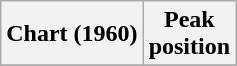<table class="wikitable sortable">
<tr>
<th align="center">Chart (1960)</th>
<th align="center">Peak<br>position</th>
</tr>
<tr>
</tr>
</table>
